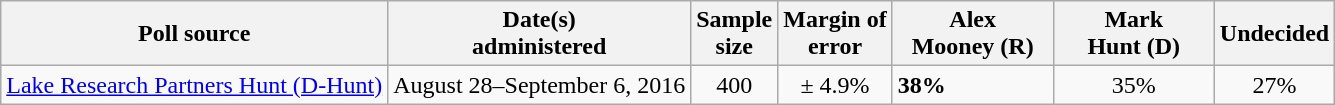<table class="wikitable">
<tr>
<th>Poll source</th>
<th>Date(s)<br>administered</th>
<th>Sample<br>size</th>
<th>Margin of<br>error</th>
<th style="width:100px;">Alex<br>Mooney (R)</th>
<th style="width:100px;">Mark<br>Hunt (D)</th>
<th>Undecided</th>
</tr>
<tr>
<td><a href='#'>Lake Research Partners Hunt (D-Hunt)</a></td>
<td align=center>August 28–September 6, 2016</td>
<td align=center>400</td>
<td align=center>± 4.9%</td>
<td><strong>38%</strong></td>
<td align=center>35%</td>
<td align=center>27%</td>
</tr>
</table>
